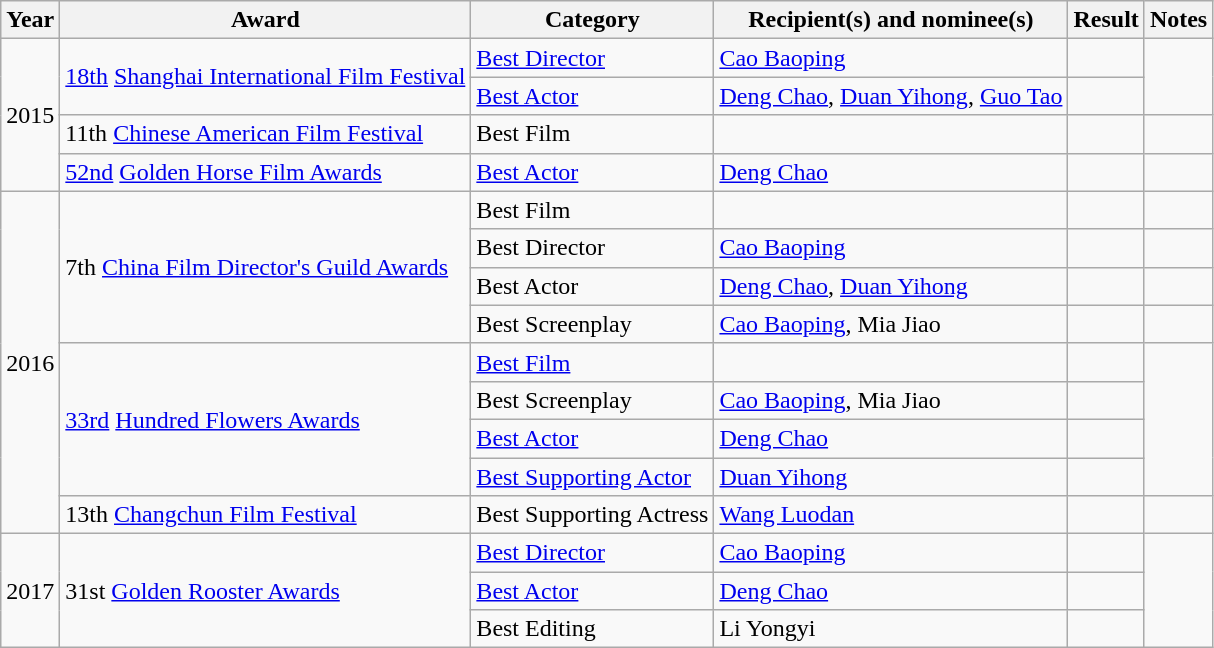<table class="wikitable">
<tr>
<th>Year</th>
<th>Award</th>
<th>Category</th>
<th>Recipient(s) and nominee(s)</th>
<th>Result</th>
<th>Notes</th>
</tr>
<tr>
<td rowspan=4>2015</td>
<td rowspan=2><a href='#'>18th</a> <a href='#'>Shanghai International Film Festival</a></td>
<td><a href='#'>Best Director</a></td>
<td><a href='#'>Cao Baoping</a></td>
<td></td>
<td rowspan=2></td>
</tr>
<tr>
<td><a href='#'>Best Actor</a></td>
<td><a href='#'>Deng Chao</a>, <a href='#'>Duan Yihong</a>, <a href='#'>Guo Tao</a></td>
<td></td>
</tr>
<tr>
<td>11th <a href='#'>Chinese American Film Festival</a></td>
<td>Best Film</td>
<td></td>
<td></td>
<td></td>
</tr>
<tr>
<td><a href='#'>52nd</a> <a href='#'>Golden Horse Film Awards</a></td>
<td><a href='#'>Best Actor</a></td>
<td><a href='#'>Deng Chao</a></td>
<td></td>
<td></td>
</tr>
<tr>
<td rowspan=9>2016</td>
<td rowspan=4>7th <a href='#'>China Film Director's Guild Awards</a></td>
<td>Best Film</td>
<td></td>
<td></td>
<td></td>
</tr>
<tr>
<td>Best Director</td>
<td><a href='#'>Cao Baoping</a></td>
<td></td>
<td></td>
</tr>
<tr>
<td>Best Actor</td>
<td><a href='#'>Deng Chao</a>, <a href='#'>Duan Yihong</a></td>
<td></td>
<td></td>
</tr>
<tr>
<td>Best Screenplay</td>
<td><a href='#'>Cao Baoping</a>, Mia Jiao</td>
<td></td>
<td></td>
</tr>
<tr>
<td rowspan="4"><a href='#'>33rd</a> <a href='#'>Hundred Flowers Awards</a></td>
<td><a href='#'>Best Film</a></td>
<td></td>
<td></td>
<td rowspan=4></td>
</tr>
<tr>
<td>Best Screenplay</td>
<td><a href='#'>Cao Baoping</a>, Mia Jiao</td>
<td></td>
</tr>
<tr>
<td><a href='#'>Best Actor</a></td>
<td><a href='#'>Deng Chao</a></td>
<td></td>
</tr>
<tr>
<td><a href='#'>Best Supporting Actor</a></td>
<td><a href='#'>Duan Yihong</a></td>
<td></td>
</tr>
<tr>
<td>13th <a href='#'>Changchun Film Festival</a></td>
<td>Best Supporting Actress</td>
<td><a href='#'>Wang Luodan</a></td>
<td></td>
<td></td>
</tr>
<tr>
<td rowspan=3>2017</td>
<td rowspan=3>31st <a href='#'>Golden Rooster Awards</a></td>
<td><a href='#'>Best Director</a></td>
<td><a href='#'>Cao Baoping</a></td>
<td></td>
<td rowspan=3></td>
</tr>
<tr>
<td><a href='#'>Best Actor</a></td>
<td><a href='#'>Deng Chao</a></td>
<td></td>
</tr>
<tr>
<td>Best Editing</td>
<td>Li Yongyi</td>
<td></td>
</tr>
</table>
